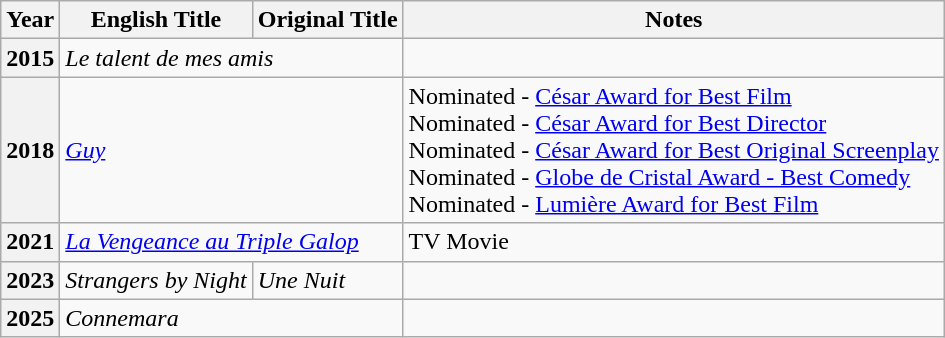<table class="wikitable">
<tr>
<th>Year</th>
<th>English Title</th>
<th>Original Title</th>
<th class="unsortable">Notes</th>
</tr>
<tr>
<th>2015</th>
<td colspan="2"><em>Le talent de mes amis</em></td>
<td></td>
</tr>
<tr>
<th>2018</th>
<td colspan="2"><em><a href='#'>Guy</a></em></td>
<td>Nominated - <a href='#'>César Award for Best Film</a><br>Nominated - <a href='#'>César Award for Best Director</a><br>Nominated - <a href='#'>César Award for Best Original Screenplay</a><br>Nominated - <a href='#'>Globe de Cristal Award - Best Comedy</a><br>Nominated - <a href='#'>Lumière Award for Best Film</a></td>
</tr>
<tr>
<th>2021</th>
<td colspan="2"><em><a href='#'>La Vengeance au Triple Galop</a></em></td>
<td>TV Movie</td>
</tr>
<tr>
<th>2023</th>
<td><em>Strangers by Night</em></td>
<td><em>Une Nuit</em></td>
<td></td>
</tr>
<tr>
<th>2025</th>
<td colspan="2"><em>Connemara</em></td>
<td></td>
</tr>
</table>
